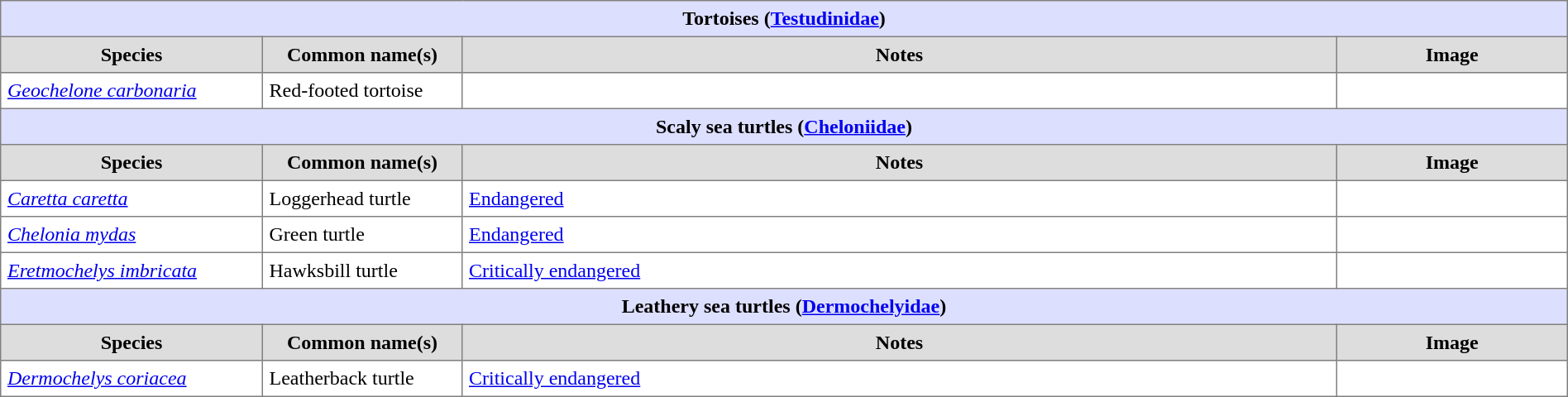<table border=1 style="border-collapse:collapse;" cellpadding=5 width=100%>
<tr>
<th colspan=4 bgcolor=#DDDFFF>Tortoises (<a href='#'>Testudinidae</a>)</th>
</tr>
<tr bgcolor=#DDDDDD align=center>
<th width=200px>Species</th>
<th width=150px>Common name(s)</th>
<th>Notes</th>
<th width=175px>Image</th>
</tr>
<tr>
<td><em><a href='#'>Geochelone carbonaria</a></em></td>
<td>Red-footed tortoise</td>
<td></td>
<td></td>
</tr>
<tr>
<th colspan=4 bgcolor=#DDDFFF>Scaly sea turtles (<a href='#'>Cheloniidae</a>)</th>
</tr>
<tr bgcolor=#DDDDDD align=center>
<th width=200px>Species</th>
<th width=150px>Common name(s)</th>
<th>Notes</th>
<th width=175px>Image</th>
</tr>
<tr>
<td><em><a href='#'>Caretta caretta</a></em></td>
<td>Loggerhead turtle</td>
<td><a href='#'>Endangered</a></td>
<td></td>
</tr>
<tr>
<td><em><a href='#'>Chelonia mydas</a></em></td>
<td>Green turtle</td>
<td><a href='#'>Endangered</a></td>
<td></td>
</tr>
<tr>
<td><em><a href='#'>Eretmochelys imbricata</a></em></td>
<td>Hawksbill turtle</td>
<td><a href='#'>Critically endangered</a></td>
<td></td>
</tr>
<tr>
<th colspan=4 bgcolor=#DDDFFF>Leathery sea turtles (<a href='#'>Dermochelyidae</a>)</th>
</tr>
<tr bgcolor=#DDDDDD align=center>
<th width=200px>Species</th>
<th width=150px>Common name(s)</th>
<th>Notes</th>
<th width=175px>Image</th>
</tr>
<tr>
<td><em><a href='#'>Dermochelys coriacea</a></em></td>
<td>Leatherback turtle</td>
<td><a href='#'>Critically endangered</a></td>
<td></td>
</tr>
</table>
